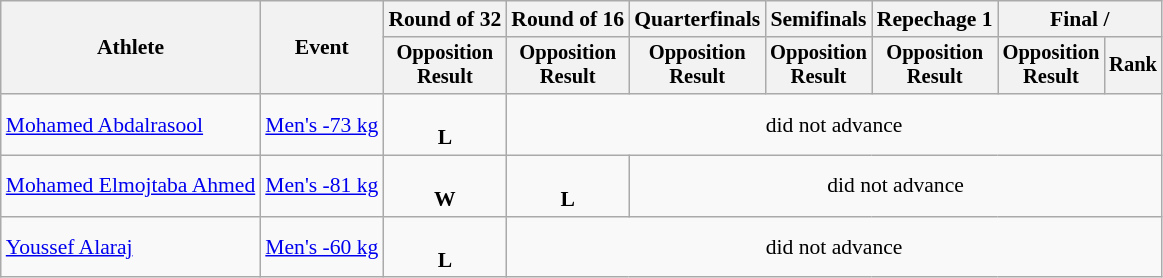<table class="wikitable" style="font-size:90%">
<tr>
<th rowspan="2">Athlete</th>
<th rowspan="2">Event</th>
<th>Round of 32</th>
<th>Round of 16</th>
<th>Quarterfinals</th>
<th>Semifinals</th>
<th>Repechage 1</th>
<th colspan=2>Final / </th>
</tr>
<tr style="font-size:95%">
<th>Opposition<br>Result</th>
<th>Opposition<br>Result</th>
<th>Opposition<br>Result</th>
<th>Opposition<br>Result</th>
<th>Opposition<br>Result</th>
<th>Opposition<br>Result</th>
<th>Rank</th>
</tr>
<tr align=center>
<td align=left><a href='#'>Mohamed Abdalrasool</a></td>
<td><a href='#'>Men's -73 kg</a></td>
<td><br><strong>L</strong></td>
<td colspan=6>did not advance</td>
</tr>
<tr align=center>
<td align=left><a href='#'>Mohamed Elmojtaba Ahmed</a></td>
<td><a href='#'>Men's -81 kg</a></td>
<td><br><strong>W</strong></td>
<td><br><strong>L</strong></td>
<td colspan=5>did not advance</td>
</tr>
<tr align=center>
<td align=left><a href='#'>Youssef Alaraj</a></td>
<td><a href='#'>Men's -60 kg</a></td>
<td><br><strong>L</strong></td>
<td colspan=6>did not advance</td>
</tr>
</table>
